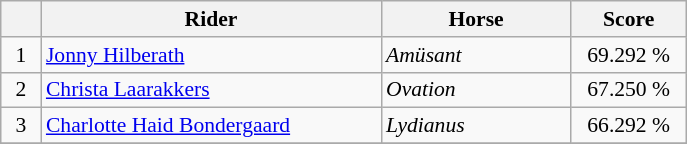<table class="wikitable" style="font-size: 90%">
<tr>
<th width=20></th>
<th width=220>Rider</th>
<th width=120>Horse</th>
<th width=70>Score</th>
</tr>
<tr>
<td align=center>1</td>
<td> <a href='#'>Jonny Hilberath</a></td>
<td><em>Amüsant</em></td>
<td align=center>69.292 %</td>
</tr>
<tr>
<td align=center>2</td>
<td> <a href='#'>Christa Laarakkers</a></td>
<td><em>Ovation</em></td>
<td align=center>67.250 %</td>
</tr>
<tr>
<td align=center>3</td>
<td> <a href='#'>Charlotte Haid Bondergaard</a></td>
<td><em>Lydianus</em></td>
<td align=center>66.292 %</td>
</tr>
<tr>
</tr>
</table>
